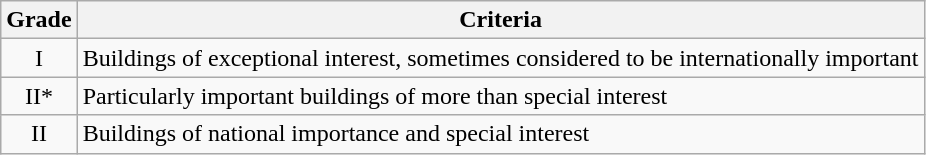<table class="wikitable">
<tr>
<th>Grade</th>
<th>Criteria</th>
</tr>
<tr>
<td align="center" >I</td>
<td>Buildings of exceptional interest, sometimes considered to be internationally important</td>
</tr>
<tr>
<td align="center" >II*</td>
<td>Particularly important buildings of more than special interest</td>
</tr>
<tr>
<td align="center" >II</td>
<td>Buildings of national importance and special interest</td>
</tr>
</table>
